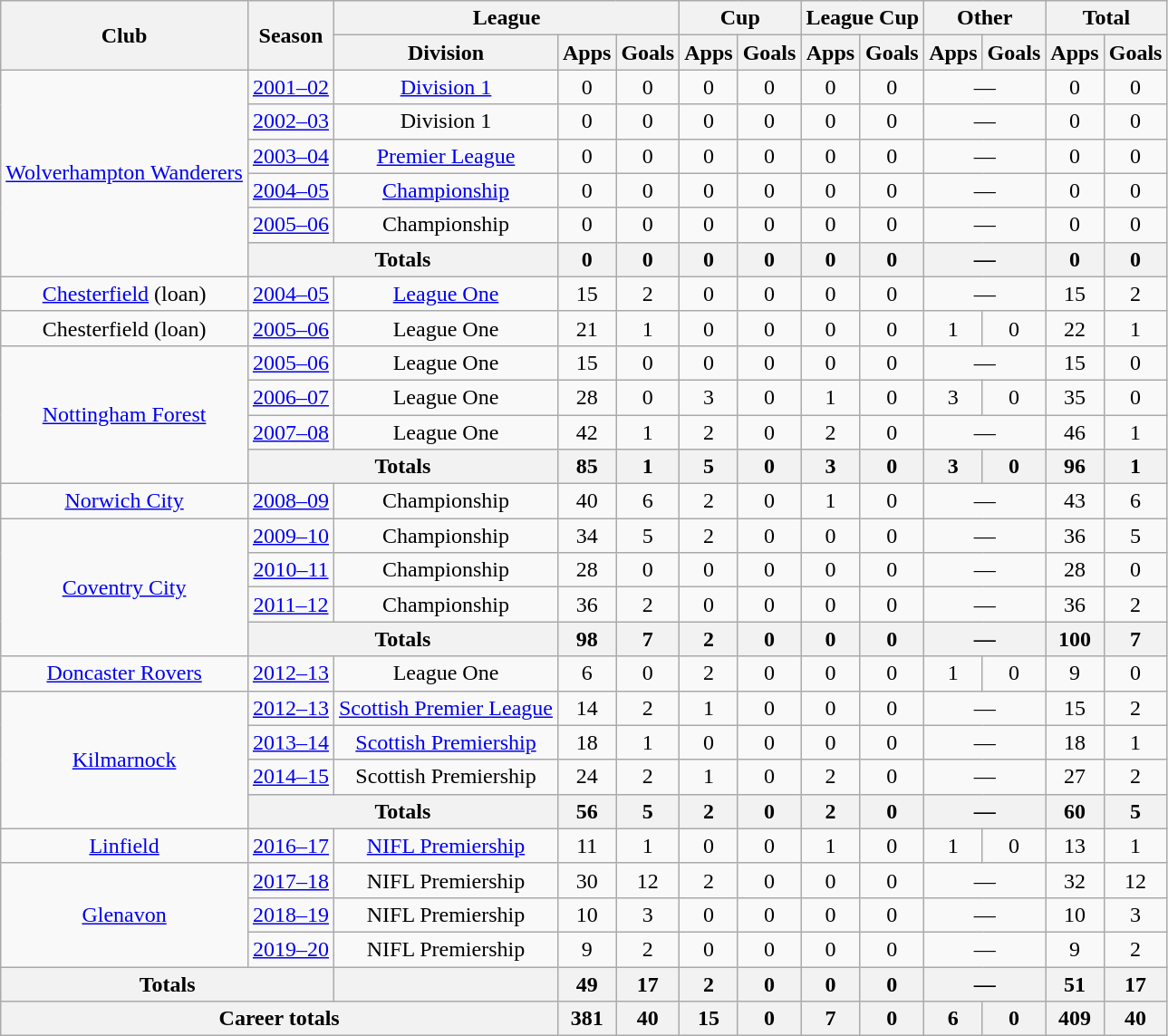<table class="wikitable" Style="text-align: center">
<tr>
<th rowspan="2">Club</th>
<th rowspan="2">Season</th>
<th colspan="3">League</th>
<th colspan="2">Cup</th>
<th colspan="2">League Cup</th>
<th colspan="2">Other</th>
<th colspan="2">Total</th>
</tr>
<tr>
<th>Division</th>
<th>Apps</th>
<th>Goals</th>
<th>Apps</th>
<th>Goals</th>
<th>Apps</th>
<th>Goals</th>
<th>Apps</th>
<th>Goals</th>
<th>Apps</th>
<th>Goals</th>
</tr>
<tr>
<td rowspan="6"><a href='#'>Wolverhampton Wanderers</a></td>
<td><a href='#'>2001–02</a></td>
<td><a href='#'>Division 1</a></td>
<td>0</td>
<td>0</td>
<td>0</td>
<td>0</td>
<td>0</td>
<td>0</td>
<td colspan="2">—</td>
<td>0</td>
<td>0</td>
</tr>
<tr>
<td><a href='#'>2002–03</a></td>
<td>Division 1</td>
<td>0</td>
<td>0</td>
<td>0</td>
<td>0</td>
<td>0</td>
<td>0</td>
<td colspan="2">—</td>
<td>0</td>
<td>0</td>
</tr>
<tr>
<td><a href='#'>2003–04</a></td>
<td><a href='#'>Premier League</a></td>
<td>0</td>
<td>0</td>
<td>0</td>
<td>0</td>
<td>0</td>
<td>0</td>
<td colspan="2">—</td>
<td>0</td>
<td>0</td>
</tr>
<tr>
<td><a href='#'>2004–05</a></td>
<td><a href='#'>Championship</a></td>
<td>0</td>
<td>0</td>
<td>0</td>
<td>0</td>
<td>0</td>
<td>0</td>
<td colspan="2">—</td>
<td>0</td>
<td>0</td>
</tr>
<tr>
<td><a href='#'>2005–06</a></td>
<td>Championship</td>
<td>0</td>
<td>0</td>
<td>0</td>
<td>0</td>
<td>0</td>
<td>0</td>
<td colspan="2">—</td>
<td>0</td>
<td>0</td>
</tr>
<tr>
<th colspan="2">Totals</th>
<th>0</th>
<th>0</th>
<th>0</th>
<th>0</th>
<th>0</th>
<th>0</th>
<th colspan="2">—</th>
<th>0</th>
<th>0</th>
</tr>
<tr>
<td><a href='#'>Chesterfield</a> (loan) </td>
<td><a href='#'>2004–05</a></td>
<td><a href='#'>League One</a></td>
<td>15</td>
<td>2</td>
<td>0</td>
<td>0</td>
<td>0</td>
<td>0</td>
<td colspan="2">—</td>
<td>15</td>
<td>2</td>
</tr>
<tr>
<td>Chesterfield (loan) </td>
<td><a href='#'>2005–06</a></td>
<td>League One</td>
<td>21</td>
<td>1</td>
<td>0</td>
<td>0</td>
<td>0</td>
<td>0</td>
<td>1</td>
<td>0</td>
<td>22</td>
<td>1</td>
</tr>
<tr>
<td rowspan="4"><a href='#'>Nottingham Forest</a></td>
<td><a href='#'>2005–06</a></td>
<td>League One</td>
<td>15</td>
<td>0</td>
<td>0</td>
<td>0</td>
<td>0</td>
<td>0</td>
<td colspan="2">—</td>
<td>15</td>
<td>0</td>
</tr>
<tr>
<td><a href='#'>2006–07</a></td>
<td>League One</td>
<td>28</td>
<td>0</td>
<td>3</td>
<td>0</td>
<td>1</td>
<td>0</td>
<td>3</td>
<td>0</td>
<td>35</td>
<td>0</td>
</tr>
<tr>
<td><a href='#'>2007–08</a></td>
<td>League One</td>
<td>42</td>
<td>1</td>
<td>2</td>
<td>0</td>
<td>2</td>
<td>0</td>
<td colspan="2">—</td>
<td>46</td>
<td>1</td>
</tr>
<tr>
<th colspan="2">Totals</th>
<th>85</th>
<th>1</th>
<th>5</th>
<th>0</th>
<th>3</th>
<th>0</th>
<th>3</th>
<th>0</th>
<th>96</th>
<th>1</th>
</tr>
<tr>
<td><a href='#'>Norwich City</a></td>
<td><a href='#'>2008–09</a></td>
<td>Championship</td>
<td>40</td>
<td>6</td>
<td>2</td>
<td>0</td>
<td>1</td>
<td>0</td>
<td colspan="2">—</td>
<td>43</td>
<td>6</td>
</tr>
<tr>
<td rowspan="4"><a href='#'>Coventry City</a></td>
<td><a href='#'>2009–10</a></td>
<td>Championship</td>
<td>34</td>
<td>5</td>
<td>2</td>
<td>0</td>
<td>0</td>
<td>0</td>
<td colspan="2">—</td>
<td>36</td>
<td>5</td>
</tr>
<tr>
<td><a href='#'>2010–11</a></td>
<td>Championship</td>
<td>28</td>
<td>0</td>
<td>0</td>
<td>0</td>
<td>0</td>
<td>0</td>
<td colspan="2">—</td>
<td>28</td>
<td>0</td>
</tr>
<tr>
<td><a href='#'>2011–12</a></td>
<td>Championship</td>
<td>36</td>
<td>2</td>
<td>0</td>
<td>0</td>
<td>0</td>
<td>0</td>
<td colspan="2">—</td>
<td>36</td>
<td>2</td>
</tr>
<tr>
<th colspan="2">Totals</th>
<th>98</th>
<th>7</th>
<th>2</th>
<th>0</th>
<th>0</th>
<th>0</th>
<th colspan="2">—</th>
<th>100</th>
<th>7</th>
</tr>
<tr>
<td><a href='#'>Doncaster Rovers</a></td>
<td><a href='#'>2012–13</a></td>
<td>League One</td>
<td>6</td>
<td>0</td>
<td>2</td>
<td>0</td>
<td>0</td>
<td>0</td>
<td>1</td>
<td>0</td>
<td>9</td>
<td>0</td>
</tr>
<tr>
<td rowspan="4"><a href='#'>Kilmarnock</a></td>
<td><a href='#'>2012–13</a></td>
<td><a href='#'>Scottish Premier League</a></td>
<td>14</td>
<td>2</td>
<td>1</td>
<td>0</td>
<td>0</td>
<td>0</td>
<td colspan="2">—</td>
<td>15</td>
<td>2</td>
</tr>
<tr>
<td><a href='#'>2013–14</a></td>
<td><a href='#'>Scottish Premiership</a></td>
<td>18</td>
<td>1</td>
<td>0</td>
<td>0</td>
<td>0</td>
<td>0</td>
<td colspan="2">—</td>
<td>18</td>
<td>1</td>
</tr>
<tr>
<td><a href='#'>2014–15</a></td>
<td>Scottish Premiership</td>
<td>24</td>
<td>2</td>
<td>1</td>
<td>0</td>
<td>2</td>
<td>0</td>
<td colspan="2">—</td>
<td>27</td>
<td>2</td>
</tr>
<tr>
<th colspan="2">Totals</th>
<th>56</th>
<th>5</th>
<th>2</th>
<th>0</th>
<th>2</th>
<th>0</th>
<th colspan="2">—</th>
<th>60</th>
<th>5</th>
</tr>
<tr>
<td><a href='#'>Linfield</a></td>
<td><a href='#'>2016–17</a></td>
<td><a href='#'>NIFL Premiership</a></td>
<td>11</td>
<td>1</td>
<td>0</td>
<td>0</td>
<td>1</td>
<td>0</td>
<td>1</td>
<td>0</td>
<td>13</td>
<td>1</td>
</tr>
<tr>
<td rowspan="3"><a href='#'>Glenavon</a></td>
<td><a href='#'>2017–18</a></td>
<td>NIFL Premiership</td>
<td>30</td>
<td>12</td>
<td>2</td>
<td>0</td>
<td>0</td>
<td>0</td>
<td colspan="2">—</td>
<td>32</td>
<td>12</td>
</tr>
<tr>
<td><a href='#'>2018–19</a></td>
<td>NIFL Premiership</td>
<td>10</td>
<td>3</td>
<td>0</td>
<td>0</td>
<td>0</td>
<td>0</td>
<td colspan="2">—</td>
<td>10</td>
<td>3</td>
</tr>
<tr>
<td><a href='#'>2019–20</a></td>
<td>NIFL Premiership</td>
<td>9</td>
<td>2</td>
<td>0</td>
<td>0</td>
<td>0</td>
<td>0</td>
<td colspan="2">—</td>
<td>9</td>
<td>2</td>
</tr>
<tr>
<th colspan="2">Totals</th>
<th></th>
<th>49</th>
<th>17</th>
<th>2</th>
<th>0</th>
<th>0</th>
<th>0</th>
<th colspan="2">—</th>
<th>51</th>
<th>17</th>
</tr>
<tr>
<th colspan="3">Career totals</th>
<th>381</th>
<th>40</th>
<th>15</th>
<th>0</th>
<th>7</th>
<th>0</th>
<th>6</th>
<th>0</th>
<th>409</th>
<th>40</th>
</tr>
</table>
